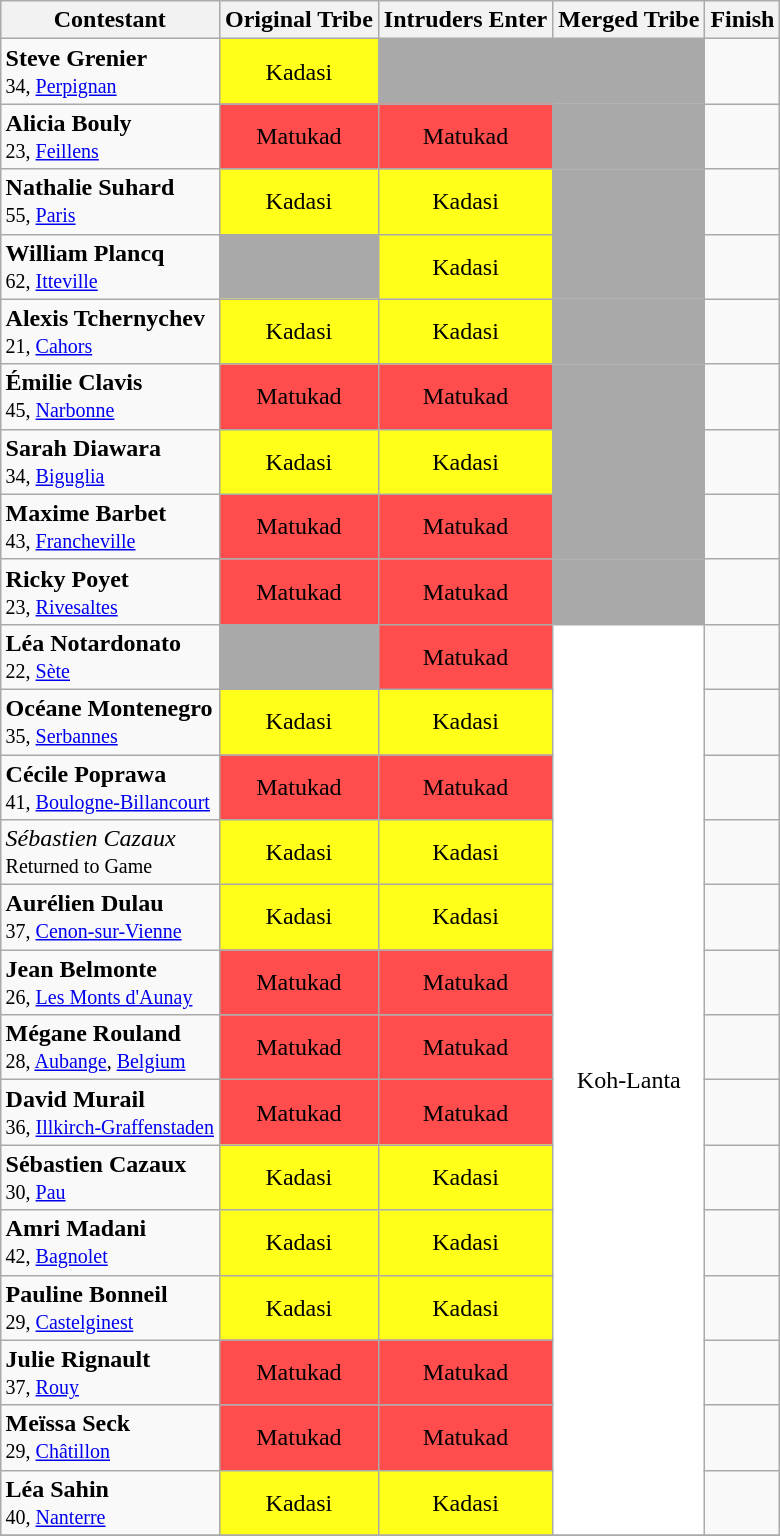<table class="wikitable" style="margin:auto; text-align:center">
<tr>
<th>Contestant</th>
<th>Original Tribe</th>
<th>Intruders Enter</th>
<th>Merged Tribe</th>
<th>Finish</th>
</tr>
<tr>
<td style="text-align: left;"><strong>Steve Grenier</strong><br><small>34, <a href='#'>Perpignan</a></small></td>
<td bgcolor="#ffff1a">Kadasi</td>
<td bgcolor="darkgrey"></td>
<td bgcolor="darkgrey"></td>
<td></td>
</tr>
<tr>
<td style="text-align: left;"><strong>Alicia Bouly</strong><br><small>23, <a href='#'>Feillens</a></small></td>
<td bgcolor="#ff4d4d">Matukad</td>
<td bgcolor="ff4d4d">Matukad</td>
<td bgcolor="darkgrey"></td>
<td></td>
</tr>
<tr>
<td style="text-align: left;"><strong>Nathalie Suhard</strong><br><small>55, <a href='#'>Paris</a></small></td>
<td bgcolor="#ffff1a">Kadasi</td>
<td bgcolor="#ffff1a">Kadasi</td>
<td bgcolor="darkgrey"></td>
<td></td>
</tr>
<tr>
<td style="text-align: left;"><strong>William Plancq</strong><br><small>62, <a href='#'>Itteville</a></small></td>
<td bgcolor="darkgrey"></td>
<td bgcolor="#ffff1a">Kadasi</td>
<td bgcolor="darkgrey"></td>
<td></td>
</tr>
<tr>
<td style="text-align: left;"><strong>Alexis Tchernychev</strong><br><small>21, <a href='#'>Cahors</a></small></td>
<td bgcolor="#ffff1a">Kadasi</td>
<td bgcolor="#ffff1a">Kadasi</td>
<td bgcolor="darkgrey"></td>
<td></td>
</tr>
<tr>
<td style="text-align: left;"><strong>Émilie Clavis</strong><br><small>45, <a href='#'>Narbonne</a></small></td>
<td bgcolor="#ff4d4d">Matukad</td>
<td bgcolor="ff4d4d">Matukad</td>
<td bgcolor="darkgrey"></td>
<td></td>
</tr>
<tr>
<td style="text-align: left;"><strong>Sarah Diawara</strong><br><small>34, <a href='#'>Biguglia</a></small></td>
<td bgcolor="#ffff1a">Kadasi</td>
<td bgcolor="#ffff1a">Kadasi</td>
<td bgcolor="darkgrey"></td>
<td></td>
</tr>
<tr>
<td style="text-align: left;"><strong>Maxime Barbet</strong><br><small>43, <a href='#'>Francheville</a></small></td>
<td bgcolor="#ff4d4d">Matukad</td>
<td bgcolor="ff4d4d">Matukad</td>
<td bgcolor="darkgrey"></td>
<td></td>
</tr>
<tr>
<td style="text-align: left;"><strong>Ricky Poyet</strong><br><small>23, <a href='#'>Rivesaltes</a></small></td>
<td bgcolor="ff4d4d">Matukad</td>
<td bgcolor="ff4d4d">Matukad</td>
<td bgcolor="darkgrey"></td>
<td></td>
</tr>
<tr>
<td style="text-align: left;"><strong>Léa Notardonato</strong><br><small>22, <a href='#'>Sète</a></small></td>
<td bgcolor="darkgrey"></td>
<td bgcolor="ff4d4d">Matukad</td>
<td rowspan="14" bgcolor="white">Koh-Lanta</td>
<td></td>
</tr>
<tr>
<td style="text-align: left;"><strong>Océane Montenegro</strong><br><small>35, <a href='#'>Serbannes</a></small></td>
<td bgcolor="#ffff1a">Kadasi</td>
<td bgcolor="#ffff1a">Kadasi</td>
<td></td>
</tr>
<tr>
<td style="text-align: left;"><strong>Cécile Poprawa</strong><br><small>41, <a href='#'>Boulogne-Billancourt</a></small></td>
<td bgcolor="#ff4d4d">Matukad</td>
<td bgcolor="ff4d4d">Matukad</td>
<td></td>
</tr>
<tr>
<td style="text-align: left;"><em>Sébastien Cazaux</em><br><small>Returned to Game</small></td>
<td bgcolor="#ffff1a">Kadasi</td>
<td bgcolor="#ffff1a">Kadasi</td>
<td></td>
</tr>
<tr>
<td style="text-align: left;"><strong>Aurélien Dulau</strong><br><small>37, <a href='#'>Cenon-sur-Vienne</a></small></td>
<td bgcolor="#ffff1a">Kadasi</td>
<td bgcolor="#ffff1a">Kadasi</td>
<td></td>
</tr>
<tr>
<td style="text-align: left;"><strong>Jean Belmonte</strong><br><small>26, <a href='#'>Les Monts d'Aunay</a></small></td>
<td bgcolor="#ff4d4d">Matukad</td>
<td bgcolor="ff4d4d">Matukad</td>
<td></td>
</tr>
<tr>
<td style="text-align: left;"><strong>Mégane Rouland</strong><br><small>28, <a href='#'>Aubange</a>, <a href='#'>Belgium</a></small></td>
<td bgcolor="#ff4d4d">Matukad</td>
<td bgcolor="ff4d4d">Matukad</td>
<td></td>
</tr>
<tr>
<td style="text-align: left;"><strong>David Murail</strong><br><small>36, <a href='#'>Illkirch-Graffenstaden</a></small></td>
<td bgcolor="#ff4d4d">Matukad</td>
<td bgcolor="ff4d4d">Matukad</td>
<td></td>
</tr>
<tr>
<td style="text-align: left;"><strong>Sébastien Cazaux</strong><br><small>30, <a href='#'>Pau</a></small></td>
<td bgcolor="#ffff1a">Kadasi</td>
<td bgcolor="#ffff1a">Kadasi</td>
<td></td>
</tr>
<tr>
<td style="text-align: left;"><strong>Amri Madani</strong><br><small>42, <a href='#'>Bagnolet</a></small></td>
<td bgcolor="#ffff1a">Kadasi</td>
<td bgcolor="#ffff1a">Kadasi</td>
<td></td>
</tr>
<tr>
<td style="text-align: left;"><strong>Pauline Bonneil</strong><br><small>29, <a href='#'>Castelginest</a></small></td>
<td bgcolor="#ffff1a">Kadasi</td>
<td bgcolor="#ffff1a">Kadasi</td>
<td></td>
</tr>
<tr>
<td style="text-align: left;"><strong>Julie Rignault</strong><br><small>37, <a href='#'>Rouy</a></small></td>
<td bgcolor="#ff4d4d">Matukad</td>
<td bgcolor="ff4d4d">Matukad</td>
<td></td>
</tr>
<tr>
<td style="text-align: left;"><strong>Meïssa Seck</strong><br><small>29, <a href='#'>Châtillon</a></small></td>
<td bgcolor="#ff4d4d">Matukad</td>
<td bgcolor="ff4d4d">Matukad</td>
<td></td>
</tr>
<tr>
<td style="text-align: left;"><strong>Léa Sahin</strong><br><small>40, <a href='#'>Nanterre</a></small></td>
<td bgcolor="#ffff1a">Kadasi</td>
<td bgcolor="#ffff1a">Kadasi</td>
<td></td>
</tr>
<tr>
</tr>
</table>
